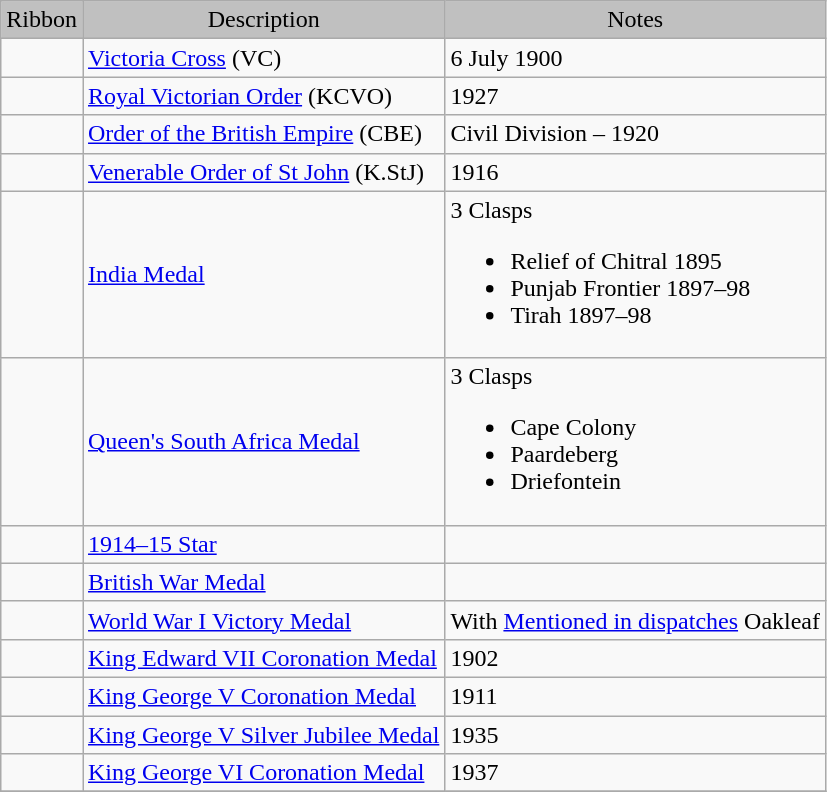<table class="wikitable">
<tr bgcolor="silver" align="center">
<td>Ribbon</td>
<td>Description</td>
<td>Notes</td>
</tr>
<tr>
<td></td>
<td><a href='#'>Victoria Cross</a> (VC)</td>
<td>6 July 1900</td>
</tr>
<tr>
<td></td>
<td><a href='#'>Royal Victorian Order</a> (KCVO)</td>
<td>1927</td>
</tr>
<tr>
<td></td>
<td><a href='#'>Order of the British Empire</a> (CBE)</td>
<td>Civil Division – 1920</td>
</tr>
<tr>
<td></td>
<td><a href='#'>Venerable Order of St John</a> (K.StJ)</td>
<td>1916</td>
</tr>
<tr>
<td></td>
<td><a href='#'>India Medal</a></td>
<td>3 Clasps<br><ul><li>Relief of Chitral 1895</li><li>Punjab Frontier 1897–98</li><li>Tirah 1897–98</li></ul></td>
</tr>
<tr>
<td></td>
<td><a href='#'>Queen's South Africa Medal</a></td>
<td>3 Clasps<br><ul><li>Cape Colony</li><li>Paardeberg</li><li>Driefontein</li></ul></td>
</tr>
<tr>
<td></td>
<td><a href='#'>1914–15 Star</a></td>
<td></td>
</tr>
<tr>
<td></td>
<td><a href='#'>British War Medal</a></td>
<td></td>
</tr>
<tr>
<td></td>
<td><a href='#'>World War I Victory Medal</a></td>
<td>With <a href='#'>Mentioned in dispatches</a> Oakleaf</td>
</tr>
<tr>
<td></td>
<td><a href='#'>King Edward VII Coronation Medal</a></td>
<td>1902</td>
</tr>
<tr>
<td></td>
<td><a href='#'>King George V Coronation Medal</a></td>
<td>1911</td>
</tr>
<tr>
<td></td>
<td><a href='#'>King George V Silver Jubilee Medal</a></td>
<td>1935</td>
</tr>
<tr>
<td></td>
<td><a href='#'>King George VI Coronation Medal</a></td>
<td>1937</td>
</tr>
<tr>
</tr>
</table>
